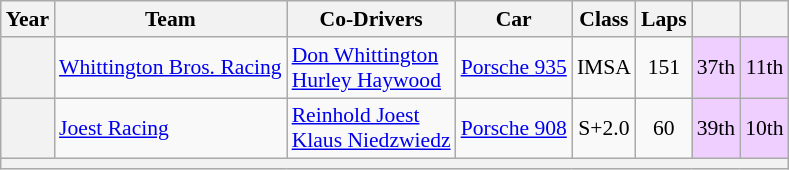<table class="wikitable" style="text-align:center; font-size:90%">
<tr>
<th>Year</th>
<th>Team</th>
<th>Co-Drivers</th>
<th>Car</th>
<th>Class</th>
<th>Laps</th>
<th></th>
<th></th>
</tr>
<tr>
<th></th>
<td align="left"> <a href='#'>Whittington Bros. Racing</a></td>
<td align="left"> <a href='#'>Don Whittington</a><br> <a href='#'>Hurley Haywood</a></td>
<td align="left"><a href='#'>Porsche 935</a></td>
<td>IMSA</td>
<td>151</td>
<td style="background:#EFCFFF;">37th</td>
<td style="background:#EFCFFF;">11th</td>
</tr>
<tr>
<th></th>
<td align="left"> <a href='#'>Joest Racing</a></td>
<td align="left"> <a href='#'>Reinhold Joest</a><br> <a href='#'>Klaus Niedzwiedz</a></td>
<td align="left"><a href='#'>Porsche 908</a></td>
<td>S+2.0</td>
<td>60</td>
<td style="background:#EFCFFF;">39th</td>
<td style="background:#EFCFFF;">10th</td>
</tr>
<tr>
<th colspan="8"></th>
</tr>
</table>
